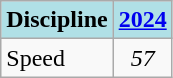<table class="wikitable" style="text-align: center;">
<tr>
<th style="background: #b0e0e6;">Discipline</th>
<th style="background: #b0e0e6;"><a href='#'>2024</a></th>
</tr>
<tr>
<td align="left">Speed</td>
<td><em>57</em></td>
</tr>
</table>
